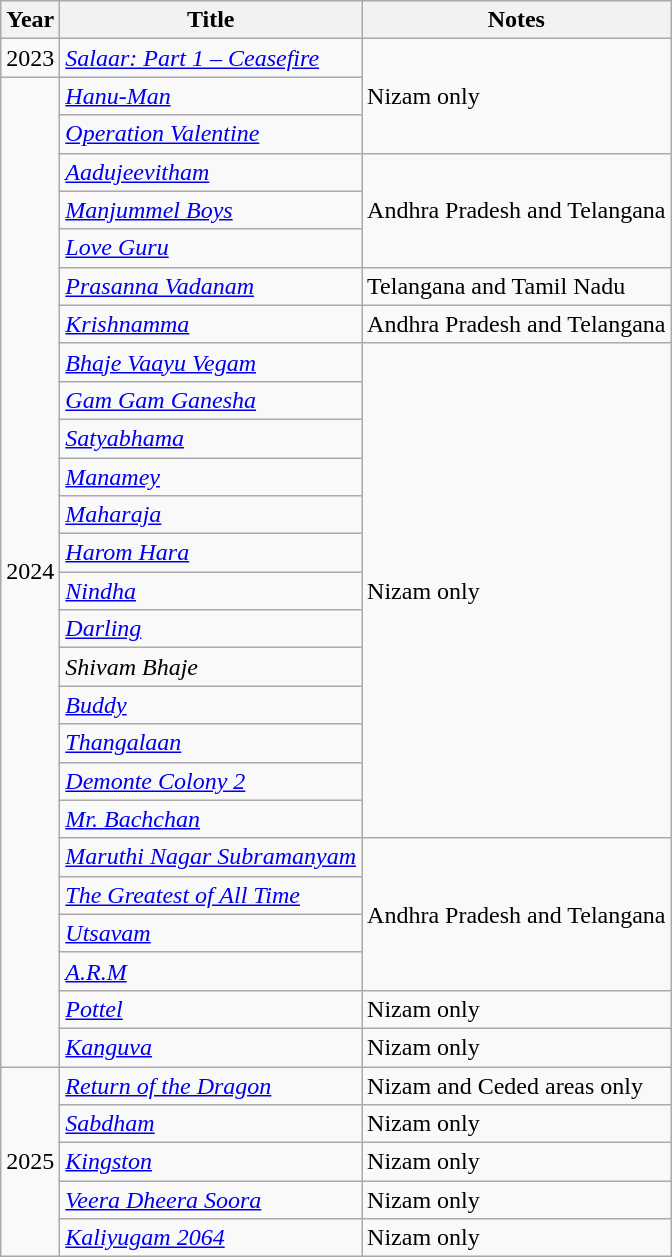<table class="wikitable">
<tr>
<th>Year</th>
<th>Title</th>
<th>Notes</th>
</tr>
<tr>
<td>2023</td>
<td><a href='#'><em>Salaar: Part 1 – Ceasefire</em></a></td>
<td rowspan="3">Nizam only</td>
</tr>
<tr>
<td rowspan="26">2024</td>
<td><em><a href='#'>Hanu-Man</a></em></td>
</tr>
<tr>
<td><em><a href='#'>Operation Valentine</a></em></td>
</tr>
<tr>
<td><em><a href='#'>Aadujeevitham</a></em></td>
<td rowspan="3">Andhra Pradesh and Telangana</td>
</tr>
<tr>
<td><em><a href='#'>Manjummel Boys</a></em></td>
</tr>
<tr>
<td><em><a href='#'>Love Guru</a></em></td>
</tr>
<tr>
<td><em><a href='#'>Prasanna Vadanam</a></em></td>
<td>Telangana and Tamil Nadu</td>
</tr>
<tr>
<td><em><a href='#'>Krishnamma</a></em></td>
<td>Andhra Pradesh and Telangana</td>
</tr>
<tr>
<td><em><a href='#'>Bhaje Vaayu Vegam</a></em></td>
<td rowspan="13">Nizam only</td>
</tr>
<tr>
<td><em><a href='#'>Gam Gam Ganesha</a></em></td>
</tr>
<tr>
<td><em><a href='#'>Satyabhama</a></em></td>
</tr>
<tr>
<td><em><a href='#'>Manamey</a></em></td>
</tr>
<tr>
<td><em><a href='#'>Maharaja</a></em></td>
</tr>
<tr>
<td><em><a href='#'>Harom Hara</a></em></td>
</tr>
<tr>
<td><em><a href='#'>Nindha</a></em></td>
</tr>
<tr>
<td><em><a href='#'>Darling</a></em></td>
</tr>
<tr>
<td><em>Shivam Bhaje</em></td>
</tr>
<tr>
<td><em><a href='#'>Buddy</a></em></td>
</tr>
<tr>
<td><em><a href='#'>Thangalaan</a></em></td>
</tr>
<tr>
<td><em><a href='#'>Demonte Colony 2</a></em></td>
</tr>
<tr>
<td><em><a href='#'>Mr. Bachchan</a></em></td>
</tr>
<tr>
<td><em><a href='#'>Maruthi Nagar Subramanyam</a></em></td>
<td rowspan="4">Andhra Pradesh and Telangana</td>
</tr>
<tr>
<td><em><a href='#'>The Greatest of All Time</a></em></td>
</tr>
<tr>
<td><em><a href='#'>Utsavam</a></em></td>
</tr>
<tr>
<td><em><a href='#'>A.R.M</a></em></td>
</tr>
<tr>
<td><em><a href='#'>Pottel</a></em></td>
<td>Nizam only</td>
</tr>
<tr>
<td><em><a href='#'>Kanguva</a></em></td>
<td>Nizam only</td>
</tr>
<tr>
<td rowspan="5">2025</td>
<td><em><a href='#'>Return of the Dragon</a></em></td>
<td>Nizam and Ceded areas only</td>
</tr>
<tr>
<td><em><a href='#'>Sabdham</a></em></td>
<td>Nizam only</td>
</tr>
<tr>
<td><em><a href='#'>Kingston</a></em></td>
<td>Nizam only</td>
</tr>
<tr>
<td><em><a href='#'>Veera Dheera Soora</a></em></td>
<td>Nizam only</td>
</tr>
<tr>
<td><em><a href='#'>Kaliyugam 2064</a></em></td>
<td>Nizam only</td>
</tr>
</table>
